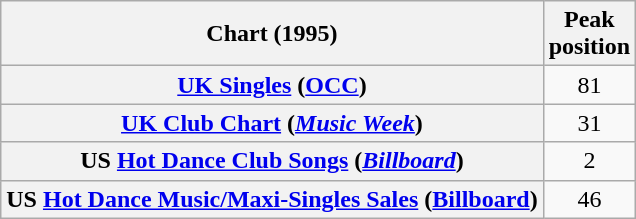<table class="wikitable sortable plainrowheaders" style="text-align:center;">
<tr>
<th scope="col">Chart (1995)</th>
<th scope="col">Peak<br>position</th>
</tr>
<tr>
<th scope="row"><a href='#'>UK Singles</a> (<a href='#'>OCC</a>)</th>
<td style="text-align:center;">81</td>
</tr>
<tr>
<th scope="row"><a href='#'>UK Club Chart</a> (<em><a href='#'>Music Week</a></em>)</th>
<td style="text-align:center;">31</td>
</tr>
<tr>
<th scope="row">US <a href='#'>Hot Dance Club Songs</a> (<a href='#'><em>Billboard</em></a>)</th>
<td style="text-align:center;">2</td>
</tr>
<tr>
<th scope="row">US <a href='#'>Hot Dance Music/Maxi-Singles Sales</a> (<em><a href='#'></em>Billboard<em></a></em>)</th>
<td style="text-align:center;">46</td>
</tr>
</table>
